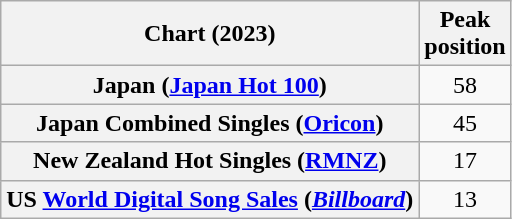<table class="wikitable sortable plainrowheaders" style="text-align:center">
<tr>
<th scope="col">Chart (2023)</th>
<th scope="col">Peak<br>position</th>
</tr>
<tr>
<th scope="row">Japan (<a href='#'>Japan Hot 100</a>)</th>
<td>58</td>
</tr>
<tr>
<th scope="row">Japan Combined Singles (<a href='#'>Oricon</a>)</th>
<td>45</td>
</tr>
<tr>
<th scope="row">New Zealand Hot Singles (<a href='#'>RMNZ</a>)</th>
<td>17</td>
</tr>
<tr>
<th ! scope="row">US <a href='#'>World Digital Song Sales</a> (<em><a href='#'>Billboard</a></em>)</th>
<td>13</td>
</tr>
</table>
